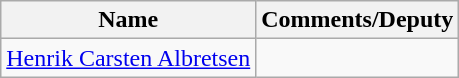<table class="wikitable">
<tr>
<th>Name</th>
<th>Comments/Deputy</th>
</tr>
<tr>
<td><a href='#'>Henrik Carsten Albretsen</a></td>
<td></td>
</tr>
</table>
